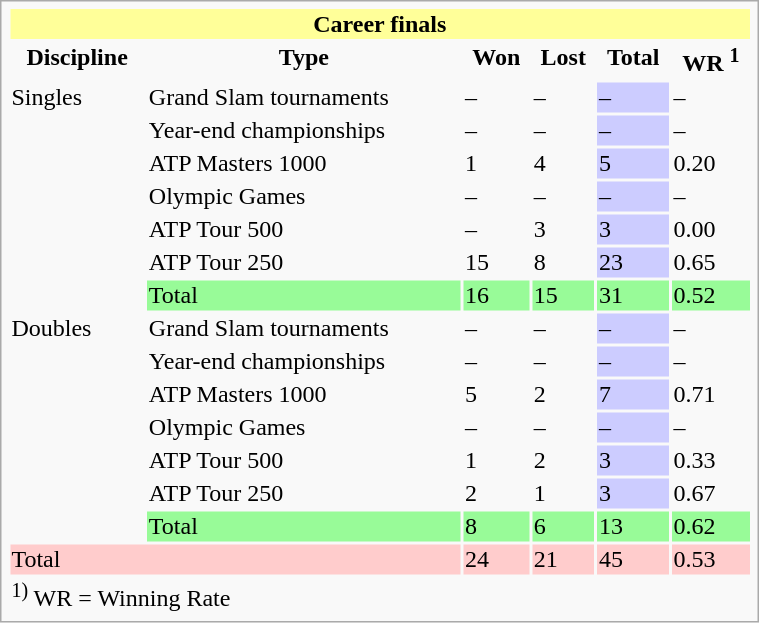<table class="infobox vcard vevent nowrap" width="40%">
<tr style="background:#ff9;">
<th colspan="6" style="text-align: center;">Career finals</th>
</tr>
<tr>
<th>Discipline</th>
<th>Type</th>
<th>Won</th>
<th>Lost</th>
<th>Total</th>
<th>WR <sup>1</sup></th>
</tr>
<tr>
<td rowspan="7">Singles</td>
<td>Grand Slam tournaments</td>
<td>–</td>
<td>–</td>
<td style="background:#ccf;">–</td>
<td>–</td>
</tr>
<tr>
<td>Year-end championships</td>
<td>–</td>
<td>–</td>
<td style="background:#ccf;">–</td>
<td>–</td>
</tr>
<tr>
<td>ATP Masters 1000</td>
<td>1</td>
<td>4</td>
<td style="background:#ccf;">5</td>
<td>0.20</td>
</tr>
<tr>
<td>Olympic Games</td>
<td>–</td>
<td>–</td>
<td style="background:#ccf;">–</td>
<td>–</td>
</tr>
<tr>
<td>ATP Tour 500</td>
<td>–</td>
<td>3</td>
<td style="background:#ccf;">3</td>
<td>0.00</td>
</tr>
<tr>
<td>ATP Tour 250</td>
<td>15</td>
<td>8</td>
<td style="background:#ccf;">23</td>
<td>0.65</td>
</tr>
<tr style="background:#98fb98;">
<td>Total</td>
<td>16</td>
<td>15</td>
<td>31</td>
<td>0.52</td>
</tr>
<tr>
<td rowspan="7">Doubles</td>
<td>Grand Slam tournaments</td>
<td>–</td>
<td>–</td>
<td style="background:#ccf;">–</td>
<td>–</td>
</tr>
<tr>
<td>Year-end championships</td>
<td>–</td>
<td>–</td>
<td style="background:#ccf;">–</td>
<td>–</td>
</tr>
<tr>
<td>ATP Masters 1000</td>
<td>5</td>
<td>2</td>
<td style="background:#ccf;">7</td>
<td>0.71</td>
</tr>
<tr>
<td>Olympic Games</td>
<td>–</td>
<td>–</td>
<td style="background:#ccf;">–</td>
<td>–</td>
</tr>
<tr>
<td>ATP Tour 500</td>
<td>1</td>
<td>2</td>
<td style="background:#ccf;">3</td>
<td>0.33</td>
</tr>
<tr>
<td>ATP Tour 250</td>
<td>2</td>
<td>1</td>
<td style="background:#ccf;">3</td>
<td>0.67</td>
</tr>
<tr style="background:#98fb98;">
<td>Total</td>
<td>8</td>
<td>6</td>
<td>13</td>
<td>0.62</td>
</tr>
<tr style="background:#fcc;">
<td colspan="2">Total</td>
<td>24</td>
<td>21</td>
<td>45</td>
<td>0.53</td>
</tr>
<tr>
<td colspan="6"><sup>1)</sup> WR = Winning Rate<br></td>
</tr>
</table>
